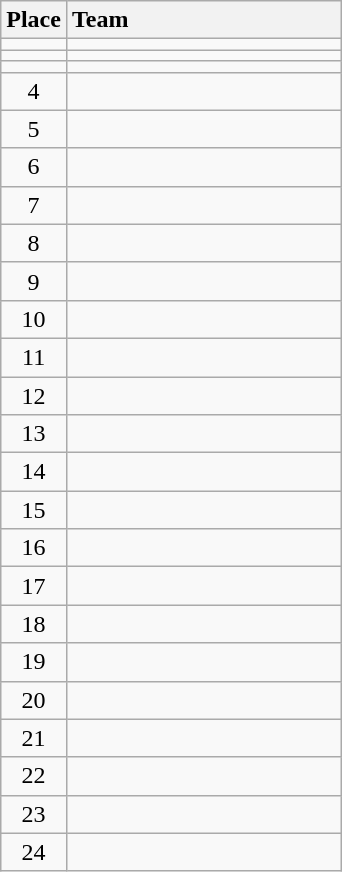<table class="wikitable" style="text-align:center; padding-bottom:0;">
<tr>
<th>Place</th>
<th style="width:11em; text-align:left;">Team</th>
</tr>
<tr>
<td></td>
<td align=left></td>
</tr>
<tr>
<td></td>
<td align=left></td>
</tr>
<tr>
<td></td>
<td align=left></td>
</tr>
<tr>
<td>4</td>
<td align=left></td>
</tr>
<tr>
<td>5</td>
<td align=left></td>
</tr>
<tr>
<td>6</td>
<td align=left></td>
</tr>
<tr>
<td>7</td>
<td align=left></td>
</tr>
<tr>
<td>8</td>
<td align=left></td>
</tr>
<tr>
<td>9</td>
<td align=left></td>
</tr>
<tr>
<td>10</td>
<td align=left></td>
</tr>
<tr>
<td>11</td>
<td align=left></td>
</tr>
<tr>
<td>12</td>
<td align=left></td>
</tr>
<tr>
<td>13</td>
<td align=left></td>
</tr>
<tr>
<td>14</td>
<td align=left></td>
</tr>
<tr>
<td>15</td>
<td align=left></td>
</tr>
<tr>
<td>16</td>
<td align=left></td>
</tr>
<tr>
<td>17</td>
<td align=left></td>
</tr>
<tr>
<td>18</td>
<td align=left></td>
</tr>
<tr>
<td>19</td>
<td align=left></td>
</tr>
<tr>
<td>20</td>
<td align=left></td>
</tr>
<tr>
<td>21</td>
<td align=left></td>
</tr>
<tr>
<td>22</td>
<td align=left></td>
</tr>
<tr>
<td>23</td>
<td align=left></td>
</tr>
<tr>
<td>24</td>
<td align=left></td>
</tr>
</table>
